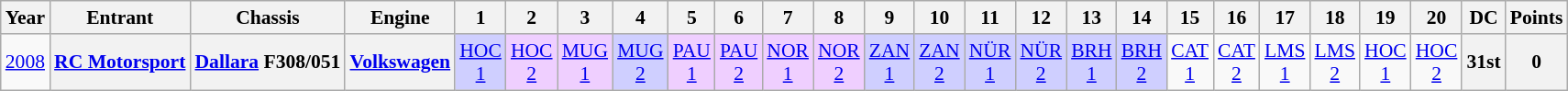<table class="wikitable" style="text-align:center; font-size:90%">
<tr>
<th>Year</th>
<th>Entrant</th>
<th>Chassis</th>
<th>Engine</th>
<th>1</th>
<th>2</th>
<th>3</th>
<th>4</th>
<th>5</th>
<th>6</th>
<th>7</th>
<th>8</th>
<th>9</th>
<th>10</th>
<th>11</th>
<th>12</th>
<th>13</th>
<th>14</th>
<th>15</th>
<th>16</th>
<th>17</th>
<th>18</th>
<th>19</th>
<th>20</th>
<th>DC</th>
<th>Points</th>
</tr>
<tr>
<td><a href='#'>2008</a></td>
<th><a href='#'>RC Motorsport</a></th>
<th><a href='#'>Dallara</a> F308/051</th>
<th><a href='#'>Volkswagen</a></th>
<td style="background:#CFCFFF;"><a href='#'>HOC<br>1</a><br></td>
<td style="background:#EFCFFF;"><a href='#'>HOC<br>2</a><br></td>
<td style="background:#EFCFFF;"><a href='#'>MUG<br>1</a><br></td>
<td style="background:#CFCFFF;"><a href='#'>MUG<br>2</a><br></td>
<td style="background:#EFCFFF;"><a href='#'>PAU<br>1</a><br></td>
<td style="background:#EFCFFF;"><a href='#'>PAU<br>2</a><br></td>
<td style="background:#EFCFFF;"><a href='#'>NOR<br>1</a><br></td>
<td style="background:#EFCFFF;"><a href='#'>NOR<br>2</a><br></td>
<td style="background:#CFCFFF;"><a href='#'>ZAN<br>1</a><br></td>
<td style="background:#CFCFFF;"><a href='#'>ZAN<br>2</a><br></td>
<td style="background:#CFCFFF;"><a href='#'>NÜR<br>1</a><br></td>
<td style="background:#CFCFFF;"><a href='#'>NÜR<br>2</a><br></td>
<td style="background:#CFCFFF;"><a href='#'>BRH<br>1</a><br></td>
<td style="background:#CFCFFF;"><a href='#'>BRH<br>2</a><br></td>
<td><a href='#'>CAT<br>1</a></td>
<td><a href='#'>CAT<br>2</a></td>
<td><a href='#'>LMS<br>1</a></td>
<td><a href='#'>LMS<br>2</a></td>
<td><a href='#'>HOC<br>1</a></td>
<td><a href='#'>HOC<br>2</a></td>
<th>31st</th>
<th>0</th>
</tr>
</table>
